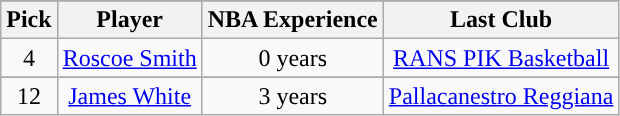<table class="wikitable sortable sortable">
<tr>
</tr>
<tr style="text-align: center">
<th>Pick</th>
<th>Player</th>
<th>NBA Experience</th>
<th>Last Club</th>
</tr>
<tr style="text-align: center">
<td>4</td>
<td><a href='#'>Roscoe Smith</a></td>
<td>0 years</td>
<td> <a href='#'>RANS PIK Basketball</a></td>
</tr>
<tr>
</tr>
<tr style="text-align: center">
<td>12</td>
<td><a href='#'>James White</a></td>
<td>3 years</td>
<td> <a href='#'>Pallacanestro Reggiana</a></td>
</tr>
</table>
